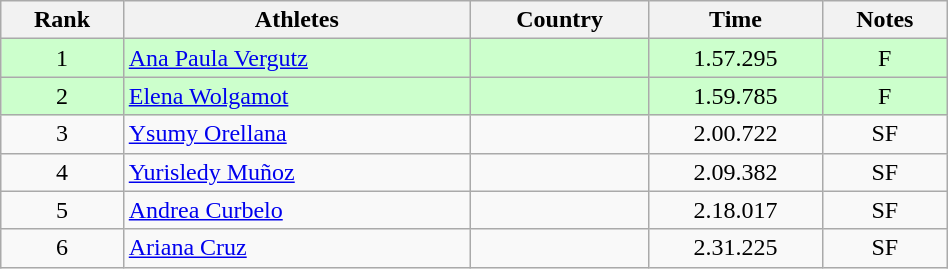<table class="wikitable" width=50% style="text-align:center">
<tr>
<th>Rank</th>
<th>Athletes</th>
<th>Country</th>
<th>Time</th>
<th>Notes</th>
</tr>
<tr bgcolor=#ccffcc>
<td>1</td>
<td align=left><a href='#'>Ana Paula Vergutz</a></td>
<td align=left></td>
<td>1.57.295</td>
<td>F</td>
</tr>
<tr bgcolor=#ccffcc>
<td>2</td>
<td align=left><a href='#'>Elena Wolgamot</a></td>
<td align=left></td>
<td>1.59.785</td>
<td>F</td>
</tr>
<tr>
<td>3</td>
<td align=left><a href='#'>Ysumy Orellana</a></td>
<td align=left></td>
<td>2.00.722</td>
<td>SF</td>
</tr>
<tr>
<td>4</td>
<td align=left><a href='#'>Yurisledy Muñoz</a></td>
<td align=left></td>
<td>2.09.382</td>
<td>SF</td>
</tr>
<tr>
<td>5</td>
<td align=left><a href='#'>Andrea Curbelo</a></td>
<td align=left></td>
<td>2.18.017</td>
<td>SF</td>
</tr>
<tr>
<td>6</td>
<td align=left><a href='#'>Ariana Cruz</a></td>
<td align=left></td>
<td>2.31.225</td>
<td>SF</td>
</tr>
</table>
